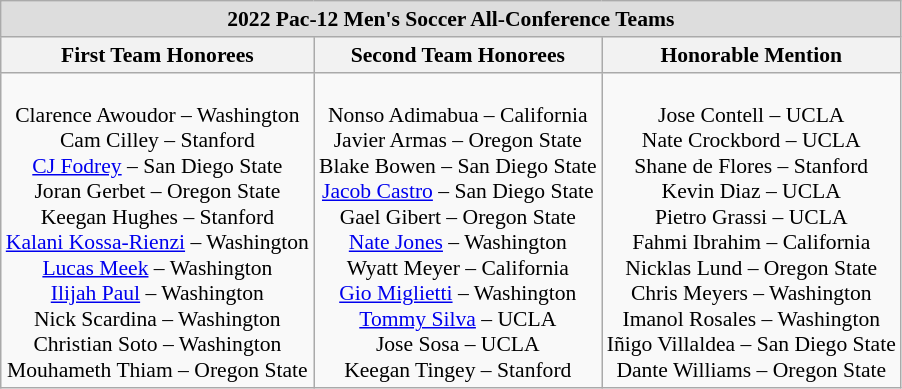<table class="wikitable" style="white-space:nowrap; font-size:90%;">
<tr>
<td colspan="3" style="text-align:center; background:#ddd;"><strong>2022 Pac-12 Men's Soccer All-Conference Teams</strong></td>
</tr>
<tr>
<th>First Team Honorees</th>
<th>Second Team Honorees</th>
<th>Honorable Mention</th>
</tr>
<tr>
<td align="center"><br>Clarence Awoudor – Washington<br>
Cam Cilley – Stanford<br>
<a href='#'>CJ Fodrey</a> – San Diego State<br>
Joran Gerbet – Oregon State<br>
Keegan Hughes – Stanford<br>
<a href='#'>Kalani Kossa-Rienzi</a> – Washington<br>
<a href='#'>Lucas Meek</a> – Washington<br>
<a href='#'>Ilijah Paul</a> – Washington<br>
Nick Scardina – Washington<br>
Christian Soto – Washington<br>
Mouhameth Thiam – Oregon State</td>
<td align="center"><br>Nonso Adimabua – California<br>
Javier Armas – Oregon State<br>
Blake Bowen – San Diego State<br>
<a href='#'>Jacob Castro</a> – San Diego State<br>
Gael Gibert – Oregon State<br>
<a href='#'>Nate Jones</a> – Washington<br>
Wyatt Meyer – California<br>
<a href='#'>Gio Miglietti</a> – Washington<br>
<a href='#'>Tommy Silva</a> – UCLA<br>
Jose Sosa – UCLA<br>
Keegan Tingey – Stanford</td>
<td align="center"><br>Jose Contell – UCLA<br>
Nate Crockbord – UCLA<br>
Shane de Flores – Stanford<br>
Kevin Diaz – UCLA<br>
Pietro Grassi – UCLA<br>
Fahmi Ibrahim – California<br>
Nicklas Lund – Oregon State<br>
Chris Meyers – Washington<br>
Imanol Rosales – Washington<br>
Iñigo Villaldea – San Diego State<br>
Dante Williams – Oregon State</td>
</tr>
</table>
